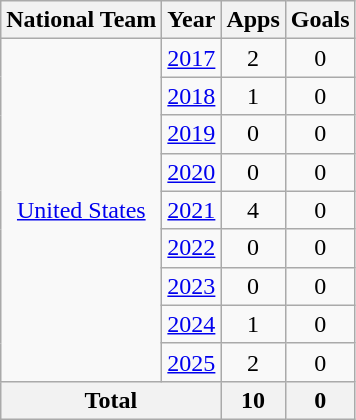<table class="wikitable" style="text-align:center">
<tr>
<th>National Team</th>
<th>Year</th>
<th>Apps</th>
<th>Goals</th>
</tr>
<tr>
<td rowspan=9><a href='#'>United States</a></td>
<td><a href='#'>2017</a></td>
<td>2</td>
<td>0</td>
</tr>
<tr>
<td><a href='#'>2018</a></td>
<td>1</td>
<td>0</td>
</tr>
<tr>
<td><a href='#'>2019</a></td>
<td>0</td>
<td>0</td>
</tr>
<tr>
<td><a href='#'>2020</a></td>
<td>0</td>
<td>0</td>
</tr>
<tr>
<td><a href='#'>2021</a></td>
<td>4</td>
<td>0</td>
</tr>
<tr>
<td><a href='#'>2022</a></td>
<td>0</td>
<td>0</td>
</tr>
<tr>
<td><a href='#'>2023</a></td>
<td>0</td>
<td>0</td>
</tr>
<tr>
<td><a href='#'>2024</a></td>
<td>1</td>
<td>0</td>
</tr>
<tr>
<td><a href='#'>2025</a></td>
<td>2</td>
<td>0</td>
</tr>
<tr>
<th colspan=2>Total</th>
<th>10</th>
<th>0</th>
</tr>
</table>
